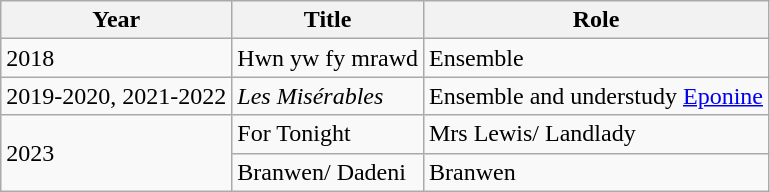<table class="wikitable">
<tr>
<th>Year</th>
<th>Title</th>
<th>Role</th>
</tr>
<tr>
<td>2018</td>
<td>Hwn yw fy mrawd</td>
<td>Ensemble</td>
</tr>
<tr>
<td>2019-2020, 2021-2022</td>
<td><em>Les Misérables</em></td>
<td>Ensemble and understudy <a href='#'>Eponine</a></td>
</tr>
<tr>
<td rowspan="2">2023</td>
<td>For Tonight</td>
<td>Mrs Lewis/ Landlady</td>
</tr>
<tr>
<td>Branwen/ Dadeni</td>
<td>Branwen</td>
</tr>
</table>
